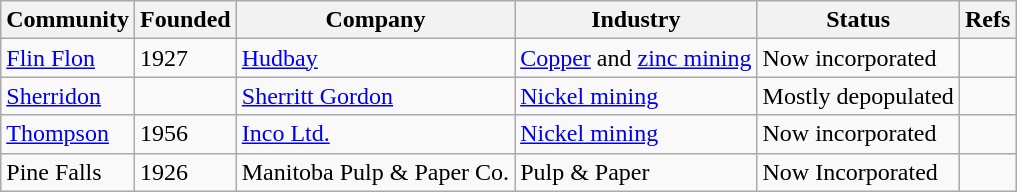<table class="wikitable sortable">
<tr>
<th>Community</th>
<th>Founded</th>
<th>Company</th>
<th>Industry</th>
<th>Status</th>
<th>Refs</th>
</tr>
<tr>
<td><a href='#'>Flin Flon</a></td>
<td>1927</td>
<td><a href='#'>Hudbay</a></td>
<td><a href='#'>Copper</a> and <a href='#'>zinc mining</a></td>
<td>Now incorporated</td>
<td></td>
</tr>
<tr>
<td><a href='#'>Sherridon</a></td>
<td></td>
<td><a href='#'>Sherritt Gordon</a></td>
<td><a href='#'>Nickel mining</a></td>
<td>Mostly depopulated</td>
<td></td>
</tr>
<tr>
<td><a href='#'>Thompson</a></td>
<td>1956</td>
<td><a href='#'>Inco Ltd.</a></td>
<td><a href='#'>Nickel mining</a></td>
<td>Now incorporated</td>
<td></td>
</tr>
<tr>
<td>Pine Falls</td>
<td>1926</td>
<td>Manitoba Pulp & Paper Co.</td>
<td>Pulp & Paper</td>
<td>Now Incorporated</td>
<td></td>
</tr>
</table>
